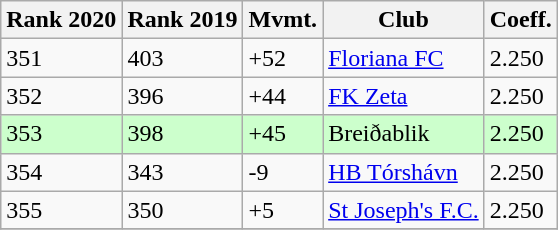<table class="wikitable sortable" style=" text-align: left;">
<tr>
<th>Rank 2020</th>
<th>Rank 2019</th>
<th>Mvmt.</th>
<th>Club</th>
<th>Coeff.</th>
</tr>
<tr>
<td>351</td>
<td>403</td>
<td> +52</td>
<td> <a href='#'>Floriana FC</a></td>
<td>2.250</td>
</tr>
<tr>
<td>352</td>
<td>396</td>
<td> +44</td>
<td> <a href='#'>FK Zeta</a></td>
<td>2.250</td>
</tr>
<tr bgcolor=#CCFFCC>
<td>353</td>
<td>398</td>
<td> +45</td>
<td> Breiðablik</td>
<td>2.250</td>
</tr>
<tr>
<td>354</td>
<td>343</td>
<td> -9</td>
<td> <a href='#'>HB Tórshávn</a></td>
<td>2.250</td>
</tr>
<tr>
<td>355</td>
<td>350</td>
<td> +5</td>
<td> <a href='#'>St Joseph's F.C.</a></td>
<td>2.250</td>
</tr>
<tr>
</tr>
</table>
